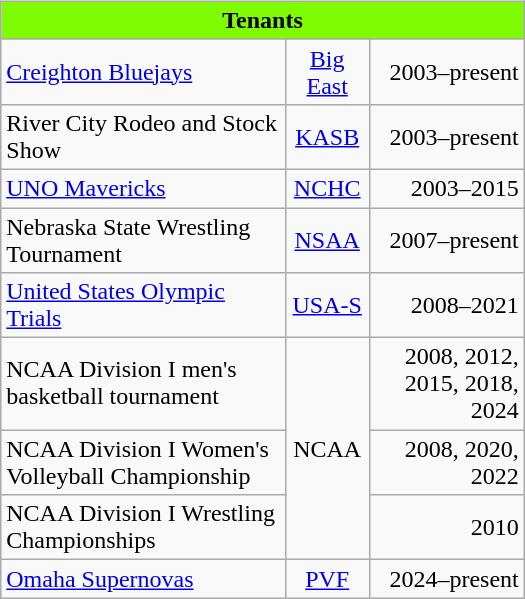<table class="wikitable" align="right" width=350px style="margin: 25px 0px 50px 25px;">
<tr>
<th colspan="3" style="background: #7ffc03;">Tenants</th>
</tr>
<tr>
<td align="left"><a href='#'>Creighton Bluejays</a></td>
<td align="center"><a href='#'>Big East</a></td>
<td align="right">2003–present</td>
</tr>
<tr>
<td align="left">River City Rodeo and Stock Show</td>
<td align="center"><a href='#'>KASB</a></td>
<td align="right">2003–present</td>
</tr>
<tr>
<td align="left"><a href='#'>UNO Mavericks</a></td>
<td align="center"><a href='#'>NCHC</a></td>
<td align="right">2003–2015</td>
</tr>
<tr>
<td align="left">Nebraska State Wrestling Tournament</td>
<td align="center"><a href='#'>NSAA</a></td>
<td align="right">2007–present</td>
</tr>
<tr>
<td align="left"><a href='#'>United States Olympic Trials</a></td>
<td align="center"><a href='#'>USA-S</a></td>
<td align="right">2008–2021</td>
</tr>
<tr>
<td align="left">NCAA Division I men's basketball tournament</td>
<td align="center" rowspan="3">NCAA</td>
<td align="right">2008, 2012, 2015, 2018, 2024</td>
</tr>
<tr>
<td align="left">NCAA Division I Women's Volleyball Championship</td>
<td align="right">2008, 2020, 2022</td>
</tr>
<tr>
<td align="left">NCAA Division I Wrestling Championships</td>
<td align="right">2010</td>
</tr>
<tr>
<td align="left"><a href='#'>Omaha Supernovas</a></td>
<td align="center"><a href='#'>PVF</a></td>
<td align="right">2024–present</td>
</tr>
</table>
